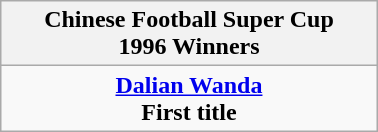<table class="wikitable" style="text-align: center; margin: 0 auto; width: 20%">
<tr>
<th>Chinese Football Super Cup <br>1996 Winners</th>
</tr>
<tr>
<td><strong><a href='#'>Dalian Wanda</a></strong><br><strong>First title</strong></td>
</tr>
</table>
